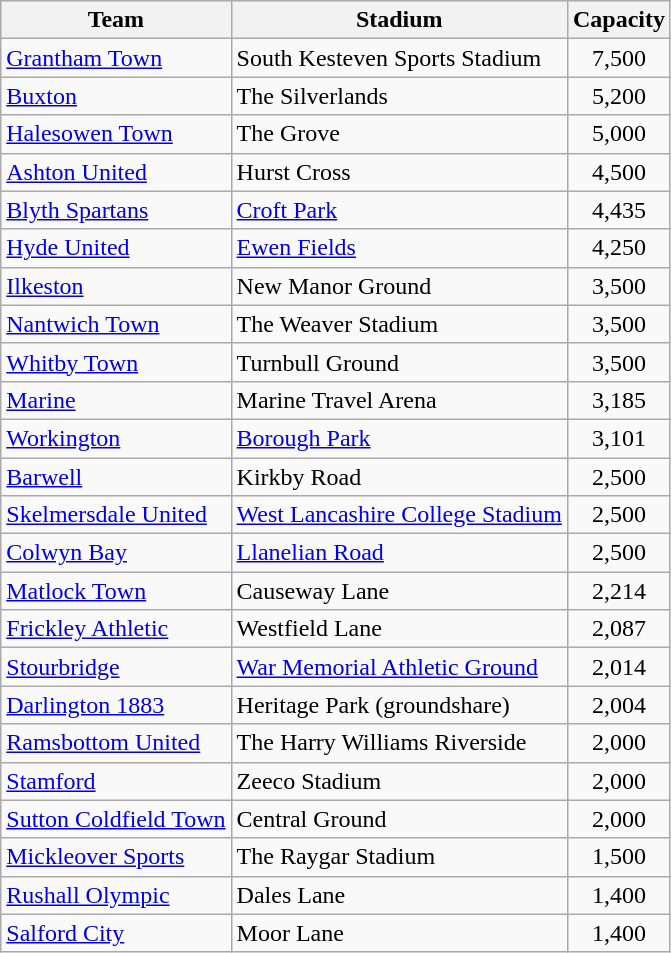<table class="wikitable sortable">
<tr>
<th>Team</th>
<th>Stadium</th>
<th>Capacity</th>
</tr>
<tr>
<td><a href='#'>Grantham Town</a></td>
<td>South Kesteven Sports Stadium</td>
<td style="text-align:center;">7,500</td>
</tr>
<tr>
<td><a href='#'>Buxton</a></td>
<td>The Silverlands</td>
<td style="text-align:center;">5,200</td>
</tr>
<tr>
<td><a href='#'>Halesowen Town</a></td>
<td>The Grove</td>
<td style="text-align:center;">5,000</td>
</tr>
<tr>
<td><a href='#'>Ashton United</a></td>
<td>Hurst Cross</td>
<td style="text-align:center;">4,500</td>
</tr>
<tr>
<td><a href='#'>Blyth Spartans</a></td>
<td><a href='#'>Croft Park</a></td>
<td style="text-align:center;">4,435</td>
</tr>
<tr>
<td><a href='#'>Hyde United</a></td>
<td><a href='#'>Ewen Fields</a></td>
<td style="text-align:center;">4,250</td>
</tr>
<tr>
<td><a href='#'>Ilkeston</a></td>
<td>New Manor Ground</td>
<td style="text-align:center;">3,500</td>
</tr>
<tr>
<td><a href='#'>Nantwich Town</a></td>
<td>The Weaver Stadium</td>
<td style="text-align:center;">3,500</td>
</tr>
<tr>
<td><a href='#'>Whitby Town</a></td>
<td>Turnbull Ground</td>
<td style="text-align:center;">3,500</td>
</tr>
<tr>
<td><a href='#'>Marine</a></td>
<td>Marine Travel Arena</td>
<td style="text-align:center;">3,185</td>
</tr>
<tr>
<td><a href='#'>Workington</a></td>
<td><a href='#'>Borough Park</a></td>
<td align="center">3,101</td>
</tr>
<tr>
<td><a href='#'>Barwell</a></td>
<td>Kirkby Road</td>
<td align="center">2,500</td>
</tr>
<tr>
<td><a href='#'>Skelmersdale United</a></td>
<td><a href='#'>West Lancashire College Stadium</a></td>
<td style="text-align:center;">2,500</td>
</tr>
<tr>
<td><a href='#'>Colwyn Bay</a></td>
<td><a href='#'>Llanelian Road</a></td>
<td style="text-align:center;">2,500</td>
</tr>
<tr>
<td><a href='#'>Matlock Town</a></td>
<td>Causeway Lane</td>
<td style="text-align:center;">2,214</td>
</tr>
<tr>
<td><a href='#'>Frickley Athletic</a></td>
<td>Westfield Lane</td>
<td style="text-align:center;">2,087</td>
</tr>
<tr>
<td><a href='#'>Stourbridge</a></td>
<td><a href='#'>War Memorial Athletic Ground</a></td>
<td align="center">2,014</td>
</tr>
<tr>
<td><a href='#'>Darlington 1883</a></td>
<td>Heritage Park (groundshare)</td>
<td style="text-align:center;">2,004</td>
</tr>
<tr>
<td><a href='#'>Ramsbottom United</a></td>
<td>The Harry Williams Riverside</td>
<td style="text-align:center;">2,000</td>
</tr>
<tr>
<td><a href='#'>Stamford</a></td>
<td>Zeeco Stadium</td>
<td style="text-align:center;">2,000</td>
</tr>
<tr>
<td><a href='#'>Sutton Coldfield Town</a></td>
<td>Central Ground</td>
<td style="text-align:center;">2,000</td>
</tr>
<tr>
<td><a href='#'>Mickleover Sports</a></td>
<td>The Raygar Stadium</td>
<td style="text-align:center;">1,500</td>
</tr>
<tr>
<td><a href='#'>Rushall Olympic</a></td>
<td>Dales Lane</td>
<td style="text-align:center;">1,400</td>
</tr>
<tr>
<td><a href='#'>Salford City</a></td>
<td>Moor Lane</td>
<td style="text-align:center;">1,400</td>
</tr>
</table>
